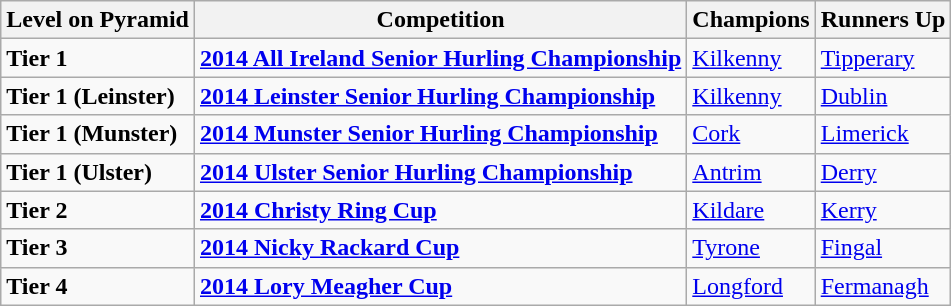<table class="wikitable">
<tr>
<th>Level on Pyramid</th>
<th>Competition</th>
<th>Champions</th>
<th>Runners Up</th>
</tr>
<tr>
<td><strong>Tier 1</strong></td>
<td><a href='#'><strong>2014 All Ireland Senior Hurling Championship</strong></a></td>
<td> <a href='#'>Kilkenny</a></td>
<td> <a href='#'>Tipperary</a></td>
</tr>
<tr>
<td><strong>Tier 1 (Leinster)</strong></td>
<td><a href='#'><strong>2014 Leinster Senior Hurling Championship</strong></a></td>
<td> <a href='#'>Kilkenny</a></td>
<td> <a href='#'>Dublin</a></td>
</tr>
<tr>
<td><strong>Tier 1 (Munster)</strong></td>
<td><a href='#'><strong>2014 Munster Senior Hurling Championship</strong></a></td>
<td> <a href='#'>Cork</a></td>
<td> <a href='#'>Limerick</a></td>
</tr>
<tr>
<td><strong>Tier 1 (Ulster)</strong></td>
<td><strong><a href='#'>2014 Ulster Senior Hurling Championship</a></strong></td>
<td> <a href='#'>Antrim</a></td>
<td> <a href='#'>Derry</a></td>
</tr>
<tr>
<td><strong>Tier 2</strong></td>
<td><strong><a href='#'>2014 Christy Ring Cup</a></strong></td>
<td> <a href='#'>Kildare</a></td>
<td> <a href='#'>Kerry</a></td>
</tr>
<tr>
<td><strong>Tier 3</strong></td>
<td><strong><a href='#'>2014 Nicky Rackard Cup</a></strong></td>
<td> <a href='#'>Tyrone</a></td>
<td> <a href='#'>Fingal</a></td>
</tr>
<tr>
<td><strong>Tier 4</strong></td>
<td><strong><a href='#'>2014 Lory Meagher Cup</a></strong></td>
<td> <a href='#'>Longford</a></td>
<td> <a href='#'>Fermanagh</a></td>
</tr>
</table>
